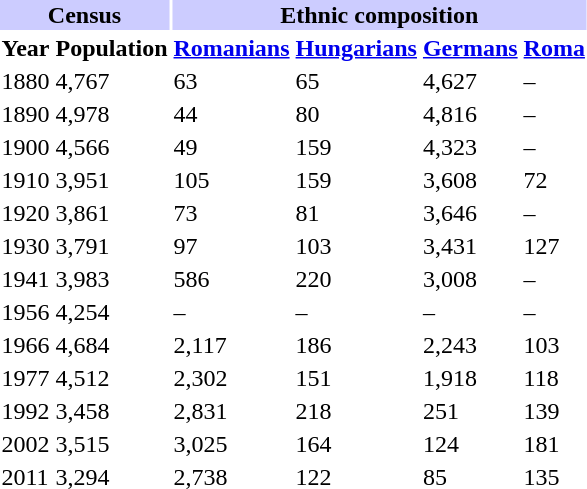<table class="toccolours">
<tr>
<th align="center" colspan="2" style="background:#ccccff;">Census</th>
<th align="center" colspan="4" style="background:#ccccff;">Ethnic composition</th>
</tr>
<tr>
<th>Year</th>
<th>Population</th>
<th><a href='#'>Romanians</a></th>
<th><a href='#'>Hungarians</a></th>
<th><a href='#'>Germans</a></th>
<th><a href='#'>Roma</a></th>
</tr>
<tr>
<td>1880</td>
<td>4,767</td>
<td>63</td>
<td>65</td>
<td>4,627</td>
<td>–</td>
</tr>
<tr>
<td>1890</td>
<td>4,978</td>
<td>44</td>
<td>80</td>
<td>4,816</td>
<td>–</td>
</tr>
<tr>
<td>1900</td>
<td>4,566</td>
<td>49</td>
<td>159</td>
<td>4,323</td>
<td>–</td>
</tr>
<tr>
<td>1910</td>
<td>3,951</td>
<td>105</td>
<td>159</td>
<td>3,608</td>
<td>72</td>
</tr>
<tr>
<td>1920</td>
<td>3,861</td>
<td>73</td>
<td>81</td>
<td>3,646</td>
<td>–</td>
</tr>
<tr>
<td>1930</td>
<td>3,791</td>
<td>97</td>
<td>103</td>
<td>3,431</td>
<td>127</td>
</tr>
<tr>
<td>1941</td>
<td>3,983</td>
<td>586</td>
<td>220</td>
<td>3,008</td>
<td>–</td>
</tr>
<tr>
<td>1956</td>
<td>4,254</td>
<td>–</td>
<td>–</td>
<td>–</td>
<td>–</td>
</tr>
<tr>
<td>1966</td>
<td>4,684</td>
<td>2,117</td>
<td>186</td>
<td>2,243</td>
<td>103</td>
</tr>
<tr>
<td>1977</td>
<td>4,512</td>
<td>2,302</td>
<td>151</td>
<td>1,918</td>
<td>118</td>
</tr>
<tr>
<td>1992</td>
<td>3,458</td>
<td>2,831</td>
<td>218</td>
<td>251</td>
<td>139</td>
</tr>
<tr>
<td>2002</td>
<td>3,515</td>
<td>3,025</td>
<td>164</td>
<td>124</td>
<td>181</td>
</tr>
<tr>
<td>2011</td>
<td>3,294</td>
<td>2,738</td>
<td>122</td>
<td>85</td>
<td>135</td>
</tr>
</table>
